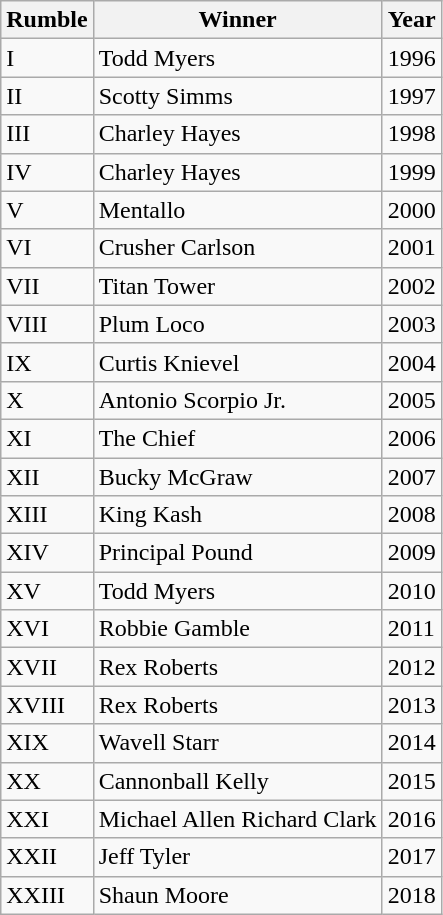<table class="wikitable">
<tr>
<th scope="col">Rumble</th>
<th scope="col">Winner</th>
<th scope="col">Year</th>
</tr>
<tr>
<td>I</td>
<td>Todd Myers</td>
<td>1996</td>
</tr>
<tr>
<td>II</td>
<td>Scotty Simms</td>
<td>1997</td>
</tr>
<tr>
<td>III</td>
<td>Charley Hayes</td>
<td>1998</td>
</tr>
<tr>
<td>IV</td>
<td>Charley Hayes</td>
<td>1999</td>
</tr>
<tr>
<td>V</td>
<td>Mentallo</td>
<td>2000</td>
</tr>
<tr>
<td>VI</td>
<td>Crusher Carlson</td>
<td>2001</td>
</tr>
<tr>
<td>VII</td>
<td>Titan Tower</td>
<td>2002</td>
</tr>
<tr>
<td>VIII</td>
<td>Plum Loco</td>
<td>2003</td>
</tr>
<tr>
<td>IX</td>
<td>Curtis Knievel</td>
<td>2004</td>
</tr>
<tr>
<td>X</td>
<td>Antonio Scorpio Jr.</td>
<td>2005</td>
</tr>
<tr>
<td>XI</td>
<td>The Chief</td>
<td>2006</td>
</tr>
<tr>
<td>XII</td>
<td>Bucky McGraw</td>
<td>2007</td>
</tr>
<tr>
<td>XIII</td>
<td>King Kash</td>
<td>2008</td>
</tr>
<tr>
<td>XIV</td>
<td>Principal Pound</td>
<td>2009</td>
</tr>
<tr>
<td>XV</td>
<td>Todd Myers</td>
<td>2010</td>
</tr>
<tr>
<td>XVI</td>
<td>Robbie Gamble</td>
<td>2011</td>
</tr>
<tr>
<td>XVII</td>
<td>Rex Roberts</td>
<td>2012</td>
</tr>
<tr>
<td>XVIII</td>
<td>Rex Roberts</td>
<td>2013</td>
</tr>
<tr>
<td>XIX</td>
<td>Wavell Starr</td>
<td>2014</td>
</tr>
<tr>
<td>XX</td>
<td>Cannonball Kelly</td>
<td>2015</td>
</tr>
<tr>
<td>XXI</td>
<td>Michael Allen Richard Clark</td>
<td>2016</td>
</tr>
<tr>
<td>XXII</td>
<td>Jeff Tyler</td>
<td>2017</td>
</tr>
<tr>
<td>XXIII</td>
<td>Shaun Moore</td>
<td>2018</td>
</tr>
</table>
